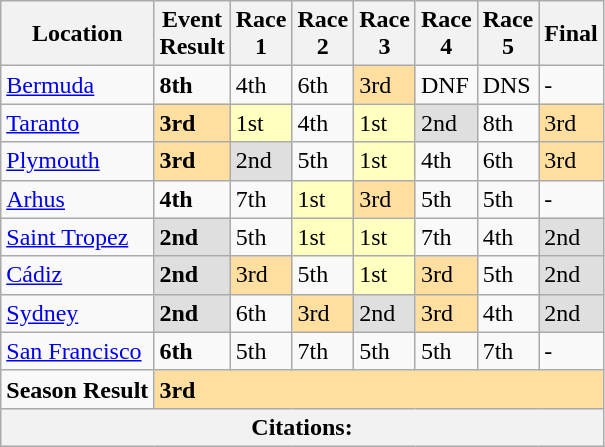<table class="wikitable">
<tr>
<th>Location</th>
<th>Event<br>Result</th>
<th>Race<br>1</th>
<th>Race<br>2</th>
<th>Race<br>3</th>
<th>Race<br>4</th>
<th>Race<br>5</th>
<th>Final</th>
</tr>
<tr>
<td> <a href='#'>Bermuda</a></td>
<td><strong>8th</strong></td>
<td>4th</td>
<td>6th</td>
<td style="background:#FFDF9F;">3rd</td>
<td>DNF</td>
<td>DNS</td>
<td>-</td>
</tr>
<tr>
<td> <a href='#'>Taranto</a></td>
<td style="background:#FFDF9F;"><strong>3rd</strong></td>
<td style="background:#FFFFBF;">1st</td>
<td>4th</td>
<td style="background:#FFFFBF;">1st</td>
<td style="background:#DFDFDF;">2nd</td>
<td>8th</td>
<td style="background:#FFDF9F;">3rd</td>
</tr>
<tr>
<td> <a href='#'>Plymouth</a></td>
<td style="background:#FFDF9F;"><strong>3rd</strong></td>
<td style="background:#DFDFDF;">2nd</td>
<td>5th</td>
<td style="background:#FFFFBF;">1st</td>
<td>4th</td>
<td>6th</td>
<td style="background:#FFDF9F;">3rd</td>
</tr>
<tr>
<td> <a href='#'>Arhus</a></td>
<td><strong>4th</strong></td>
<td>7th</td>
<td style="background:#FFFFBF;">1st</td>
<td style="background:#FFDF9F;">3rd</td>
<td>5th</td>
<td>5th</td>
<td>-</td>
</tr>
<tr>
<td> <a href='#'>Saint Tropez</a></td>
<td style="background:#DFDFDF;"><strong>2nd</strong></td>
<td>5th</td>
<td style="background:#FFFFBF;">1st</td>
<td style="background:#FFFFBF;">1st</td>
<td>7th</td>
<td>4th</td>
<td style="background:#DFDFDF;">2nd</td>
</tr>
<tr>
<td> <a href='#'>Cádiz</a></td>
<td style="background:#DFDFDF;"><strong>2nd</strong></td>
<td style="background:#FFDF9F;">3rd</td>
<td>5th</td>
<td style="background:#FFFFBF;">1st</td>
<td style="background:#FFDF9F;">3rd</td>
<td>5th</td>
<td style="background:#DFDFDF;">2nd</td>
</tr>
<tr>
<td> <a href='#'>Sydney</a></td>
<td style="background:#DFDFDF;"><strong>2nd</strong></td>
<td>6th</td>
<td style="background:#FFDF9F;">3rd</td>
<td style="background:#DFDFDF;">2nd</td>
<td style="background:#FFDF9F;">3rd</td>
<td>4th</td>
<td style="background:#DFDFDF;">2nd</td>
</tr>
<tr>
<td> <a href='#'>San Francisco</a></td>
<td><strong>6th</strong></td>
<td>5th</td>
<td>7th</td>
<td>5th</td>
<td>5th</td>
<td>7th</td>
<td>-</td>
</tr>
<tr>
<td><strong>Season Result</strong></td>
<td colspan="7" style="background:#FFDF9F;"><strong>3rd</strong></td>
</tr>
<tr>
<th colspan="8">Citations:</th>
</tr>
</table>
